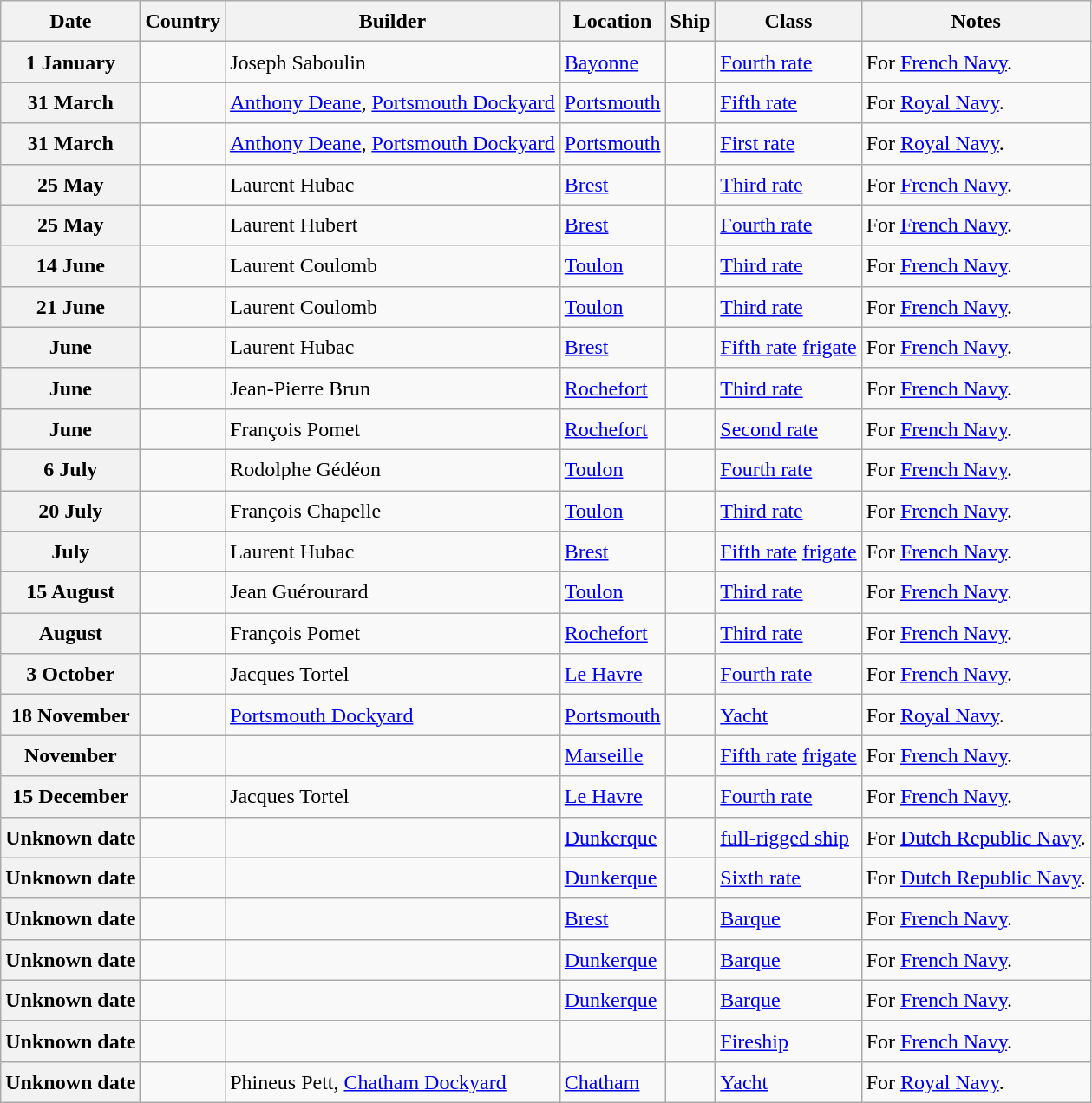<table class="wikitable sortable" style="font-size:1.00em; line-height:1.5em;">
<tr>
<th>Date</th>
<th>Country</th>
<th>Builder</th>
<th>Location</th>
<th>Ship</th>
<th>Class</th>
<th>Notes</th>
</tr>
<tr ---->
<th>1 January</th>
<td></td>
<td>Joseph Saboulin</td>
<td><a href='#'>Bayonne</a></td>
<td><strong></strong></td>
<td><a href='#'>Fourth rate</a></td>
<td>For <a href='#'>French Navy</a>.</td>
</tr>
<tr ---->
<th>31 March</th>
<td></td>
<td><a href='#'>Anthony Deane</a>, <a href='#'>Portsmouth Dockyard</a></td>
<td><a href='#'>Portsmouth</a></td>
<td><strong></strong></td>
<td><a href='#'>Fifth rate</a></td>
<td>For <a href='#'>Royal Navy</a>.</td>
</tr>
<tr ---->
<th>31 March</th>
<td></td>
<td><a href='#'>Anthony Deane</a>, <a href='#'>Portsmouth Dockyard</a></td>
<td><a href='#'>Portsmouth</a></td>
<td><strong></strong></td>
<td><a href='#'>First rate</a></td>
<td>For <a href='#'>Royal Navy</a>.</td>
</tr>
<tr ---->
<th>25 May</th>
<td></td>
<td>Laurent Hubac</td>
<td><a href='#'>Brest</a></td>
<td><strong></strong></td>
<td><a href='#'>Third rate</a></td>
<td>For <a href='#'>French Navy</a>.</td>
</tr>
<tr ---->
<th>25 May</th>
<td></td>
<td>Laurent Hubert</td>
<td><a href='#'>Brest</a></td>
<td><strong></strong></td>
<td><a href='#'>Fourth rate</a></td>
<td>For <a href='#'>French Navy</a>.</td>
</tr>
<tr ---->
<th>14 June</th>
<td></td>
<td>Laurent Coulomb</td>
<td><a href='#'>Toulon</a></td>
<td><strong></strong></td>
<td><a href='#'>Third rate</a></td>
<td>For <a href='#'>French Navy</a>.</td>
</tr>
<tr ---->
<th>21 June</th>
<td></td>
<td>Laurent Coulomb</td>
<td><a href='#'>Toulon</a></td>
<td><strong></strong></td>
<td><a href='#'>Third rate</a></td>
<td>For <a href='#'>French Navy</a>.</td>
</tr>
<tr ---->
<th>June</th>
<td></td>
<td>Laurent Hubac</td>
<td><a href='#'>Brest</a></td>
<td><strong></strong></td>
<td><a href='#'>Fifth rate</a> <a href='#'>frigate</a></td>
<td>For <a href='#'>French Navy</a>.</td>
</tr>
<tr ---->
<th>June</th>
<td></td>
<td>Jean-Pierre Brun</td>
<td><a href='#'>Rochefort</a></td>
<td><strong></strong></td>
<td><a href='#'>Third rate</a></td>
<td>For <a href='#'>French Navy</a>.</td>
</tr>
<tr ---->
<th>June</th>
<td></td>
<td>François Pomet</td>
<td><a href='#'>Rochefort</a></td>
<td><strong></strong></td>
<td><a href='#'>Second rate</a></td>
<td>For <a href='#'>French Navy</a>.</td>
</tr>
<tr ---->
<th>6 July</th>
<td></td>
<td>Rodolphe Gédéon</td>
<td><a href='#'>Toulon</a></td>
<td><strong></strong></td>
<td><a href='#'>Fourth rate</a></td>
<td>For <a href='#'>French Navy</a>.</td>
</tr>
<tr ---->
<th>20 July</th>
<td></td>
<td>François Chapelle</td>
<td><a href='#'>Toulon</a></td>
<td><strong></strong></td>
<td><a href='#'>Third rate</a></td>
<td>For <a href='#'>French Navy</a>.</td>
</tr>
<tr ---->
<th>July</th>
<td></td>
<td>Laurent Hubac</td>
<td><a href='#'>Brest</a></td>
<td><strong></strong></td>
<td><a href='#'>Fifth rate</a> <a href='#'>frigate</a></td>
<td>For <a href='#'>French Navy</a>.</td>
</tr>
<tr ---->
<th>15 August</th>
<td></td>
<td>Jean Guérourard</td>
<td><a href='#'>Toulon</a></td>
<td><strong></strong></td>
<td><a href='#'>Third rate</a></td>
<td>For <a href='#'>French Navy</a>.</td>
</tr>
<tr ---->
<th>August</th>
<td></td>
<td>François Pomet</td>
<td><a href='#'>Rochefort</a></td>
<td><strong></strong></td>
<td><a href='#'>Third rate</a></td>
<td>For <a href='#'>French Navy</a>.</td>
</tr>
<tr ---->
<th>3 October</th>
<td></td>
<td>Jacques Tortel</td>
<td><a href='#'>Le Havre</a></td>
<td><strong></strong></td>
<td><a href='#'>Fourth rate</a></td>
<td>For <a href='#'>French Navy</a>.</td>
</tr>
<tr ---->
<th>18 November</th>
<td></td>
<td><a href='#'>Portsmouth Dockyard</a></td>
<td><a href='#'>Portsmouth</a></td>
<td><strong></strong></td>
<td><a href='#'>Yacht</a></td>
<td>For <a href='#'>Royal Navy</a>.</td>
</tr>
<tr ---->
<th>November</th>
<td></td>
<td></td>
<td><a href='#'>Marseille</a></td>
<td><strong></strong></td>
<td><a href='#'>Fifth rate</a> <a href='#'>frigate</a></td>
<td>For <a href='#'>French Navy</a>.</td>
</tr>
<tr ---->
<th>15 December</th>
<td></td>
<td>Jacques Tortel</td>
<td><a href='#'>Le Havre</a></td>
<td><strong></strong></td>
<td><a href='#'>Fourth rate</a></td>
<td>For <a href='#'>French Navy</a>.</td>
</tr>
<tr ---->
<th>Unknown date</th>
<td></td>
<td></td>
<td><a href='#'>Dunkerque</a></td>
<td><strong></strong></td>
<td><a href='#'>full-rigged ship</a></td>
<td>For <a href='#'>Dutch Republic Navy</a>.</td>
</tr>
<tr ---->
<th>Unknown date</th>
<td></td>
<td></td>
<td><a href='#'>Dunkerque</a></td>
<td><strong></strong></td>
<td><a href='#'>Sixth rate</a></td>
<td>For <a href='#'>Dutch Republic Navy</a>.</td>
</tr>
<tr ---->
<th>Unknown date</th>
<td></td>
<td></td>
<td><a href='#'>Brest</a></td>
<td><strong></strong></td>
<td><a href='#'>Barque</a></td>
<td>For <a href='#'>French Navy</a>.</td>
</tr>
<tr ---->
<th>Unknown date</th>
<td></td>
<td></td>
<td><a href='#'>Dunkerque</a></td>
<td><strong></strong></td>
<td><a href='#'>Barque</a></td>
<td>For <a href='#'>French Navy</a>.</td>
</tr>
<tr ---->
<th>Unknown date</th>
<td></td>
<td></td>
<td><a href='#'>Dunkerque</a></td>
<td><strong></strong></td>
<td><a href='#'>Barque</a></td>
<td>For <a href='#'>French Navy</a>.</td>
</tr>
<tr ---->
<th>Unknown date</th>
<td></td>
<td></td>
<td></td>
<td><strong></strong></td>
<td><a href='#'>Fireship</a></td>
<td>For <a href='#'>French Navy</a>.</td>
</tr>
<tr ---->
<th>Unknown date</th>
<td></td>
<td>Phineus Pett, <a href='#'>Chatham Dockyard</a></td>
<td><a href='#'>Chatham</a></td>
<td><strong></strong></td>
<td><a href='#'>Yacht</a></td>
<td>For <a href='#'>Royal Navy</a>.</td>
</tr>
</table>
